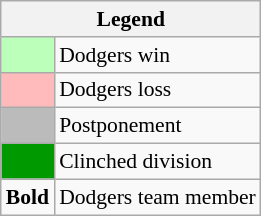<table class="wikitable" style="font-size:90%">
<tr>
<th colspan="2">Legend</th>
</tr>
<tr>
<td style="background:#bfb;"> </td>
<td>Dodgers win</td>
</tr>
<tr>
<td style="background:#fbb;"> </td>
<td>Dodgers loss</td>
</tr>
<tr>
<td style="background:#bbb;"> </td>
<td>Postponement</td>
</tr>
<tr>
<td style="background:#090;"> </td>
<td>Clinched division</td>
</tr>
<tr>
<td><strong>Bold</strong></td>
<td>Dodgers team member</td>
</tr>
</table>
